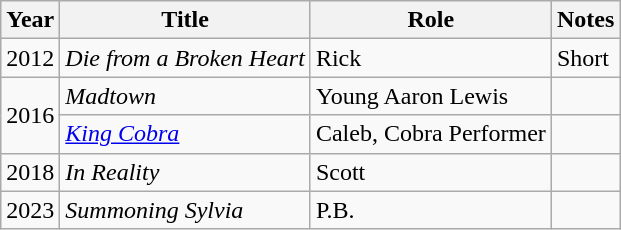<table class="wikitable sortable">
<tr>
<th>Year</th>
<th>Title</th>
<th>Role</th>
<th>Notes</th>
</tr>
<tr>
<td>2012</td>
<td><em>Die from a Broken Heart</em></td>
<td>Rick</td>
<td>Short</td>
</tr>
<tr>
<td rowspan="2">2016</td>
<td><em>Madtown</em></td>
<td>Young Aaron Lewis</td>
<td></td>
</tr>
<tr>
<td><em><a href='#'>King Cobra</a></em></td>
<td>Caleb, Cobra Performer</td>
<td></td>
</tr>
<tr>
<td>2018</td>
<td><em>In Reality</em></td>
<td>Scott</td>
<td></td>
</tr>
<tr>
<td>2023</td>
<td><em>Summoning Sylvia</em></td>
<td>P.B.</td>
<td></td>
</tr>
</table>
